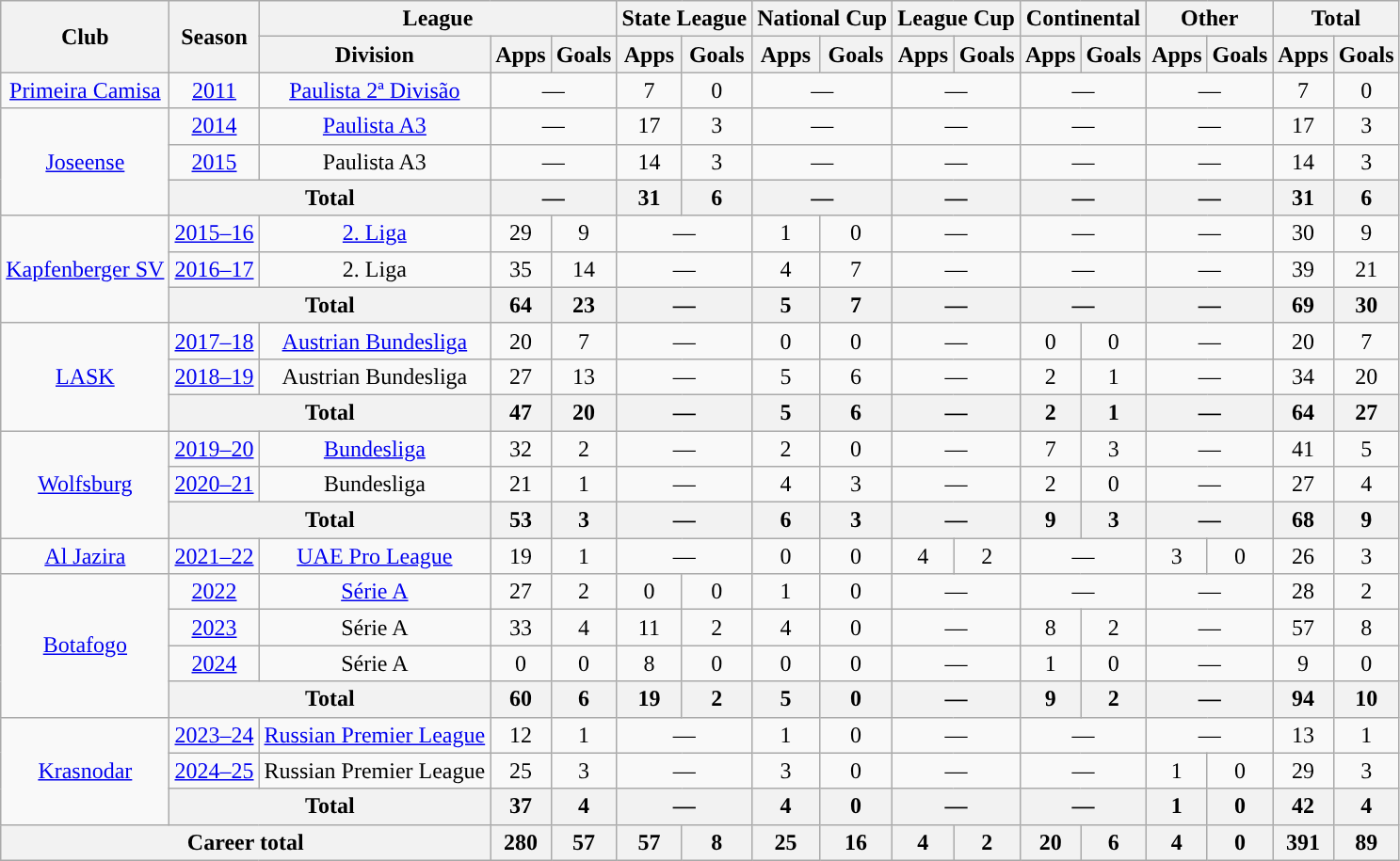<table class="wikitable" style="text-align: center;">
<tr>
<th rowspan="2">Club</th>
<th rowspan="2">Season</th>
<th colspan="3">League</th>
<th colspan="2">State League</th>
<th colspan="2">National Cup</th>
<th colspan="2">League Cup</th>
<th colspan="2">Continental</th>
<th colspan="2">Other</th>
<th colspan="2">Total</th>
</tr>
<tr>
<th>Division</th>
<th>Apps</th>
<th>Goals</th>
<th>Apps</th>
<th>Goals</th>
<th>Apps</th>
<th>Goals</th>
<th>Apps</th>
<th>Goals</th>
<th>Apps</th>
<th>Goals</th>
<th>Apps</th>
<th>Goals</th>
<th>Apps</th>
<th>Goals</th>
</tr>
<tr>
<td><a href='#'>Primeira Camisa</a></td>
<td><a href='#'>2011</a></td>
<td><a href='#'>Paulista 2ª Divisão</a></td>
<td colspan="2">—</td>
<td>7</td>
<td>0</td>
<td colspan="2">—</td>
<td colspan="2">—</td>
<td colspan="2">—</td>
<td colspan="2">—</td>
<td>7</td>
<td>0</td>
</tr>
<tr>
<td rowspan="3"><a href='#'>Joseense</a></td>
<td><a href='#'>2014</a></td>
<td><a href='#'>Paulista A3</a></td>
<td colspan="2">—</td>
<td>17</td>
<td>3</td>
<td colspan="2">—</td>
<td colspan="2">—</td>
<td colspan="2">—</td>
<td colspan="2">—</td>
<td>17</td>
<td>3</td>
</tr>
<tr>
<td><a href='#'>2015</a></td>
<td>Paulista A3</td>
<td colspan="2">—</td>
<td>14</td>
<td>3</td>
<td colspan="2">—</td>
<td colspan="2">—</td>
<td colspan="2">—</td>
<td colspan="2">—</td>
<td>14</td>
<td>3</td>
</tr>
<tr>
<th colspan="2">Total</th>
<th colspan="2">—</th>
<th>31</th>
<th>6</th>
<th colspan="2">—</th>
<th colspan="2">—</th>
<th colspan="2">—</th>
<th colspan="2">—</th>
<th>31</th>
<th>6</th>
</tr>
<tr>
<td rowspan="3"><a href='#'>Kapfenberger SV</a></td>
<td><a href='#'>2015–16</a></td>
<td><a href='#'>2. Liga</a></td>
<td>29</td>
<td>9</td>
<td colspan="2">—</td>
<td>1</td>
<td>0</td>
<td colspan="2">—</td>
<td colspan="2">—</td>
<td colspan="2">—</td>
<td>30</td>
<td>9</td>
</tr>
<tr>
<td><a href='#'>2016–17</a></td>
<td>2. Liga</td>
<td>35</td>
<td>14</td>
<td colspan="2">—</td>
<td>4</td>
<td>7</td>
<td colspan="2">—</td>
<td colspan="2">—</td>
<td colspan="2">—</td>
<td>39</td>
<td>21</td>
</tr>
<tr>
<th colspan='2"'>Total</th>
<th>64</th>
<th>23</th>
<th colspan="2">—</th>
<th>5</th>
<th>7</th>
<th colspan="2">—</th>
<th colspan="2">—</th>
<th colspan="2">—</th>
<th>69</th>
<th>30</th>
</tr>
<tr>
<td rowspan="3"><a href='#'>LASK</a></td>
<td><a href='#'>2017–18</a></td>
<td><a href='#'>Austrian Bundesliga</a></td>
<td>20</td>
<td>7</td>
<td colspan="2">—</td>
<td>0</td>
<td>0</td>
<td colspan="2">—</td>
<td>0</td>
<td>0</td>
<td colspan="2">—</td>
<td>20</td>
<td>7</td>
</tr>
<tr>
<td><a href='#'>2018–19</a></td>
<td>Austrian Bundesliga</td>
<td>27</td>
<td>13</td>
<td colspan="2">—</td>
<td>5</td>
<td>6</td>
<td colspan="2">—</td>
<td>2</td>
<td>1</td>
<td colspan="2">—</td>
<td>34</td>
<td>20</td>
</tr>
<tr>
<th colspan="2">Total</th>
<th>47</th>
<th>20</th>
<th colspan="2">—</th>
<th>5</th>
<th>6</th>
<th colspan="2">—</th>
<th>2</th>
<th>1</th>
<th colspan="2">—</th>
<th>64</th>
<th>27</th>
</tr>
<tr>
<td rowspan="3"><a href='#'>Wolfsburg</a></td>
<td><a href='#'>2019–20</a></td>
<td><a href='#'>Bundesliga</a></td>
<td>32</td>
<td>2</td>
<td colspan="2">—</td>
<td>2</td>
<td>0</td>
<td colspan="2">—</td>
<td>7</td>
<td>3</td>
<td colspan="2">—</td>
<td>41</td>
<td>5</td>
</tr>
<tr>
<td><a href='#'>2020–21</a></td>
<td>Bundesliga</td>
<td>21</td>
<td>1</td>
<td colspan="2">—</td>
<td>4</td>
<td>3</td>
<td colspan="2">—</td>
<td>2</td>
<td>0</td>
<td colspan="2">—</td>
<td>27</td>
<td>4</td>
</tr>
<tr>
<th colspan="2">Total</th>
<th>53</th>
<th>3</th>
<th colspan="2">—</th>
<th>6</th>
<th>3</th>
<th colspan="2">—</th>
<th>9</th>
<th>3</th>
<th colspan="2">—</th>
<th>68</th>
<th>9</th>
</tr>
<tr>
<td><a href='#'>Al Jazira</a></td>
<td><a href='#'>2021–22</a></td>
<td><a href='#'>UAE Pro League</a></td>
<td>19</td>
<td>1</td>
<td colspan="2">—</td>
<td>0</td>
<td>0</td>
<td>4</td>
<td>2</td>
<td colspan="2">—</td>
<td>3</td>
<td>0</td>
<td>26</td>
<td>3</td>
</tr>
<tr>
<td rowspan="4"><a href='#'>Botafogo</a></td>
<td><a href='#'>2022</a></td>
<td><a href='#'>Série A</a></td>
<td>27</td>
<td>2</td>
<td>0</td>
<td>0</td>
<td>1</td>
<td>0</td>
<td colspan="2">—</td>
<td colspan="2">—</td>
<td colspan="2">—</td>
<td>28</td>
<td>2</td>
</tr>
<tr>
<td><a href='#'>2023</a></td>
<td>Série A</td>
<td>33</td>
<td>4</td>
<td>11</td>
<td>2</td>
<td>4</td>
<td>0</td>
<td colspan="2">—</td>
<td>8</td>
<td>2</td>
<td colspan="2">—</td>
<td>57</td>
<td>8</td>
</tr>
<tr>
<td><a href='#'>2024</a></td>
<td>Série A</td>
<td>0</td>
<td>0</td>
<td>8</td>
<td>0</td>
<td>0</td>
<td>0</td>
<td colspan="2">—</td>
<td>1</td>
<td>0</td>
<td colspan="2">—</td>
<td>9</td>
<td>0</td>
</tr>
<tr>
<th colspan="2">Total</th>
<th>60</th>
<th>6</th>
<th>19</th>
<th>2</th>
<th>5</th>
<th>0</th>
<th colspan="2">—</th>
<th>9</th>
<th>2</th>
<th colspan="2">—</th>
<th>94</th>
<th>10</th>
</tr>
<tr>
<td rowspan="3"><a href='#'>Krasnodar</a></td>
<td><a href='#'>2023–24</a></td>
<td><a href='#'>Russian Premier League</a></td>
<td>12</td>
<td>1</td>
<td colspan="2">—</td>
<td>1</td>
<td>0</td>
<td colspan="2">—</td>
<td colspan="2">—</td>
<td colspan="2">—</td>
<td>13</td>
<td>1</td>
</tr>
<tr>
<td><a href='#'>2024–25</a></td>
<td>Russian Premier League</td>
<td>25</td>
<td>3</td>
<td colspan="2">—</td>
<td>3</td>
<td>0</td>
<td colspan=2>—</td>
<td colspan="2">—</td>
<td>1</td>
<td>0</td>
<td>29</td>
<td>3</td>
</tr>
<tr>
<th colspan="2">Total</th>
<th>37</th>
<th>4</th>
<th colspan="2">—</th>
<th>4</th>
<th>0</th>
<th colspan="2">—</th>
<th colspan="2">—</th>
<th>1</th>
<th>0</th>
<th>42</th>
<th>4</th>
</tr>
<tr>
<th colspan="3">Career total</th>
<th>280</th>
<th>57</th>
<th>57</th>
<th>8</th>
<th>25</th>
<th>16</th>
<th>4</th>
<th>2</th>
<th>20</th>
<th>6</th>
<th>4</th>
<th>0</th>
<th>391</th>
<th>89</th>
</tr>
</table>
